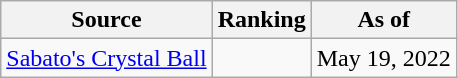<table class="wikitable" style="text-align:center">
<tr>
<th>Source</th>
<th>Ranking</th>
<th>As of</th>
</tr>
<tr>
<td align=left><a href='#'>Sabato's Crystal Ball</a></td>
<td></td>
<td>May 19, 2022</td>
</tr>
</table>
